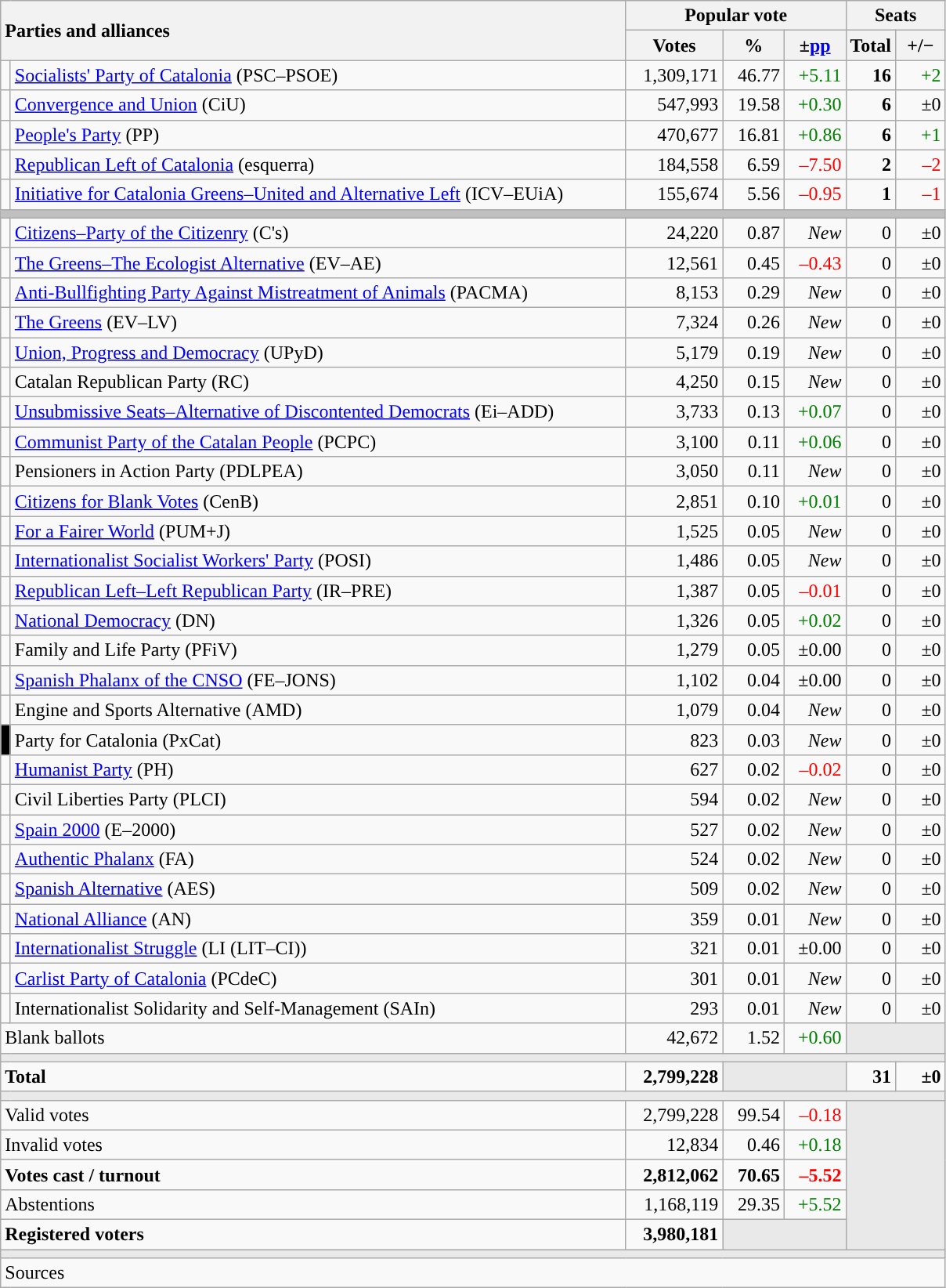<table class="wikitable" style="text-align:right;">
<tr>
<th style="text-align:left;" rowspan="2" colspan="2" width="525">Parties and alliances</th>
<th colspan="3">Popular vote</th>
<th colspan="2">Seats</th>
</tr>
<tr>
<th width="75">Votes</th>
<th width="45">%</th>
<th width="45">±<a href='#'>pp</a></th>
<th width="35">Total</th>
<th width="35">+/−</th>
</tr>
<tr>
<td width="1" style="color:inherit;background:"></td>
<td align="left"><a href='#'>Socialists' Party of Catalonia</a> (PSC–PSOE)</td>
<td>1,309,171</td>
<td>46.77</td>
<td style="color:green;">+5.11</td>
<td><strong>16</strong></td>
<td style="color:green;">+2</td>
</tr>
<tr>
<td style="color:inherit;background:"></td>
<td align="left"><a href='#'>Convergence and Union</a> (CiU)</td>
<td>547,993</td>
<td>19.58</td>
<td style="color:green;">+0.30</td>
<td><strong>6</strong></td>
<td>±0</td>
</tr>
<tr>
<td style="color:inherit;background:"></td>
<td align="left"><a href='#'>People's Party</a> (PP)</td>
<td>470,677</td>
<td>16.81</td>
<td style="color:green;">+0.86</td>
<td><strong>6</strong></td>
<td style="color:green;">+1</td>
</tr>
<tr>
<td style="color:inherit;background:"></td>
<td align="left"><a href='#'>Republican Left of Catalonia</a> (esquerra)</td>
<td>184,558</td>
<td>6.59</td>
<td style="color:red;">–7.50</td>
<td><strong>2</strong></td>
<td style="color:red;">–2</td>
</tr>
<tr>
<td style="color:inherit;background:"></td>
<td align="left"><a href='#'>Initiative for Catalonia Greens–United and Alternative Left</a> (ICV–EUiA)</td>
<td>155,674</td>
<td>5.56</td>
<td style="color:red;">–0.95</td>
<td><strong>1</strong></td>
<td style="color:red;">–1</td>
</tr>
<tr>
<td colspan="7" bgcolor="#C0C0C0"></td>
</tr>
<tr>
<td style="color:inherit;background:"></td>
<td align="left"><a href='#'>Citizens–Party of the Citizenry</a> (C's)</td>
<td>24,220</td>
<td>0.87</td>
<td><em>New</em></td>
<td>0</td>
<td>±0</td>
</tr>
<tr>
<td style="color:inherit;background:"></td>
<td align="left"><a href='#'>The Greens–The Ecologist Alternative</a> (EV–AE)</td>
<td>12,561</td>
<td>0.45</td>
<td style="color:red;">–0.43</td>
<td>0</td>
<td>±0</td>
</tr>
<tr>
<td style="color:inherit;background:"></td>
<td align="left"><a href='#'>Anti-Bullfighting Party Against Mistreatment of Animals</a> (PACMA)</td>
<td>8,153</td>
<td>0.29</td>
<td><em>New</em></td>
<td>0</td>
<td>±0</td>
</tr>
<tr>
<td style="color:inherit;background:"></td>
<td align="left"><a href='#'>The Greens</a> (EV–LV)</td>
<td>7,324</td>
<td>0.26</td>
<td><em>New</em></td>
<td>0</td>
<td>±0</td>
</tr>
<tr>
<td style="color:inherit;background:"></td>
<td align="left"><a href='#'>Union, Progress and Democracy</a> (UPyD)</td>
<td>5,179</td>
<td>0.19</td>
<td><em>New</em></td>
<td>0</td>
<td>±0</td>
</tr>
<tr>
<td style="color:inherit;background:"></td>
<td align="left">Catalan Republican Party (RC)</td>
<td>4,250</td>
<td>0.15</td>
<td><em>New</em></td>
<td>0</td>
<td>±0</td>
</tr>
<tr>
<td style="color:inherit;background:"></td>
<td align="left"><a href='#'>Unsubmissive Seats–Alternative of Discontented Democrats</a> (Ei–ADD)</td>
<td>3,733</td>
<td>0.13</td>
<td style="color:green;">+0.07</td>
<td>0</td>
<td>±0</td>
</tr>
<tr>
<td style="color:inherit;background:"></td>
<td align="left"><a href='#'>Communist Party of the Catalan People</a> (PCPC)</td>
<td>3,100</td>
<td>0.11</td>
<td style="color:green;">+0.06</td>
<td>0</td>
<td>±0</td>
</tr>
<tr>
<td style="color:inherit;background:"></td>
<td align="left">Pensioners in Action Party (PDLPEA)</td>
<td>3,050</td>
<td>0.11</td>
<td><em>New</em></td>
<td>0</td>
<td>±0</td>
</tr>
<tr>
<td style="color:inherit;background:"></td>
<td align="left"><a href='#'>Citizens for Blank Votes</a> (CenB)</td>
<td>2,851</td>
<td>0.10</td>
<td style="color:green;">+0.01</td>
<td>0</td>
<td>±0</td>
</tr>
<tr>
<td style="color:inherit;background:"></td>
<td align="left"><a href='#'>For a Fairer World</a> (PUM+J)</td>
<td>1,525</td>
<td>0.05</td>
<td><em>New</em></td>
<td>0</td>
<td>±0</td>
</tr>
<tr>
<td style="color:inherit;background:"></td>
<td align="left"><a href='#'>Internationalist Socialist Workers' Party</a> (POSI)</td>
<td>1,486</td>
<td>0.05</td>
<td><em>New</em></td>
<td>0</td>
<td>±0</td>
</tr>
<tr>
<td style="color:inherit;background:"></td>
<td align="left"><a href='#'>Republican Left–Left Republican Party</a> (IR–PRE)</td>
<td>1,387</td>
<td>0.05</td>
<td style="color:red;">–0.01</td>
<td>0</td>
<td>±0</td>
</tr>
<tr>
<td style="color:inherit;background:"></td>
<td align="left"><a href='#'>National Democracy</a> (DN)</td>
<td>1,326</td>
<td>0.05</td>
<td style="color:green;">+0.02</td>
<td>0</td>
<td>±0</td>
</tr>
<tr>
<td style="color:inherit;background:"></td>
<td align="left">Family and Life Party (PFiV)</td>
<td>1,279</td>
<td>0.05</td>
<td>±0.00</td>
<td>0</td>
<td>±0</td>
</tr>
<tr>
<td style="color:inherit;background:"></td>
<td align="left"><a href='#'>Spanish Phalanx of the CNSO</a> (FE–JONS)</td>
<td>1,102</td>
<td>0.04</td>
<td>±0.00</td>
<td>0</td>
<td>±0</td>
</tr>
<tr>
<td style="color:inherit;background:"></td>
<td align="left">Engine and Sports Alternative (AMD)</td>
<td>1,079</td>
<td>0.04</td>
<td><em>New</em></td>
<td>0</td>
<td>±0</td>
</tr>
<tr>
<td bgcolor="black"></td>
<td align="left">Party for Catalonia (PxCat)</td>
<td>823</td>
<td>0.03</td>
<td><em>New</em></td>
<td>0</td>
<td>±0</td>
</tr>
<tr>
<td style="color:inherit;background:"></td>
<td align="left"><a href='#'>Humanist Party</a> (PH)</td>
<td>627</td>
<td>0.02</td>
<td style="color:red;">–0.02</td>
<td>0</td>
<td>±0</td>
</tr>
<tr>
<td style="color:inherit;background:"></td>
<td align="left">Civil Liberties Party (PLCI)</td>
<td>594</td>
<td>0.02</td>
<td><em>New</em></td>
<td>0</td>
<td>±0</td>
</tr>
<tr>
<td style="color:inherit;background:"></td>
<td align="left"><a href='#'>Spain 2000</a> (E–2000)</td>
<td>527</td>
<td>0.02</td>
<td><em>New</em></td>
<td>0</td>
<td>±0</td>
</tr>
<tr>
<td style="color:inherit;background:"></td>
<td align="left"><a href='#'>Authentic Phalanx</a> (FA)</td>
<td>524</td>
<td>0.02</td>
<td><em>New</em></td>
<td>0</td>
<td>±0</td>
</tr>
<tr>
<td style="color:inherit;background:"></td>
<td align="left"><a href='#'>Spanish Alternative</a> (AES)</td>
<td>509</td>
<td>0.02</td>
<td><em>New</em></td>
<td>0</td>
<td>±0</td>
</tr>
<tr>
<td style="color:inherit;background:"></td>
<td align="left"><a href='#'>National Alliance</a> (AN)</td>
<td>359</td>
<td>0.01</td>
<td><em>New</em></td>
<td>0</td>
<td>±0</td>
</tr>
<tr>
<td style="color:inherit;background:"></td>
<td align="left"><a href='#'>Internationalist Struggle</a> (LI (LIT–CI))</td>
<td>321</td>
<td>0.01</td>
<td>±0.00</td>
<td>0</td>
<td>±0</td>
</tr>
<tr>
<td style="color:inherit;background:"></td>
<td align="left"><a href='#'>Carlist Party of Catalonia</a> (PCdeC)</td>
<td>301</td>
<td>0.01</td>
<td><em>New</em></td>
<td>0</td>
<td>±0</td>
</tr>
<tr>
<td style="color:inherit;background:"></td>
<td align="left">Internationalist Solidarity and Self-Management (SAIn)</td>
<td>293</td>
<td>0.01</td>
<td><em>New</em></td>
<td>0</td>
<td>±0</td>
</tr>
<tr>
<td align="left" colspan="2">Blank ballots</td>
<td>42,672</td>
<td>1.52</td>
<td style="color:green;">+0.60</td>
<td bgcolor="#E9E9E9" colspan="2"></td>
</tr>
<tr>
<td colspan="7" bgcolor="#E9E9E9"></td>
</tr>
<tr style="font-weight:bold;">
<td align="left" colspan="2">Total</td>
<td>2,799,228</td>
<td bgcolor="#E9E9E9" colspan="2"></td>
<td>31</td>
<td>±0</td>
</tr>
<tr>
<td colspan="7" bgcolor="#E9E9E9"></td>
</tr>
<tr>
<td align="left" colspan="2">Valid votes</td>
<td>2,799,228</td>
<td>99.54</td>
<td style="color:red;">–0.18</td>
<td bgcolor="#E9E9E9" colspan="2" rowspan="5"></td>
</tr>
<tr>
<td align="left" colspan="2">Invalid votes</td>
<td>12,834</td>
<td>0.46</td>
<td style="color:green;">+0.18</td>
</tr>
<tr style="font-weight:bold;">
<td align="left" colspan="2">Votes cast / turnout</td>
<td>2,812,062</td>
<td>70.65</td>
<td style="color:red;">–5.52</td>
</tr>
<tr>
<td align="left" colspan="2">Abstentions</td>
<td>1,168,119</td>
<td>29.35</td>
<td style="color:green;">+5.52</td>
</tr>
<tr style="font-weight:bold;">
<td align="left" colspan="2">Registered voters</td>
<td>3,980,181</td>
<td bgcolor="#E9E9E9" colspan="2"></td>
</tr>
<tr>
<td colspan="7" bgcolor="#E9E9E9"></td>
</tr>
<tr>
<td align="left" colspan="7">Sources</td>
</tr>
</table>
